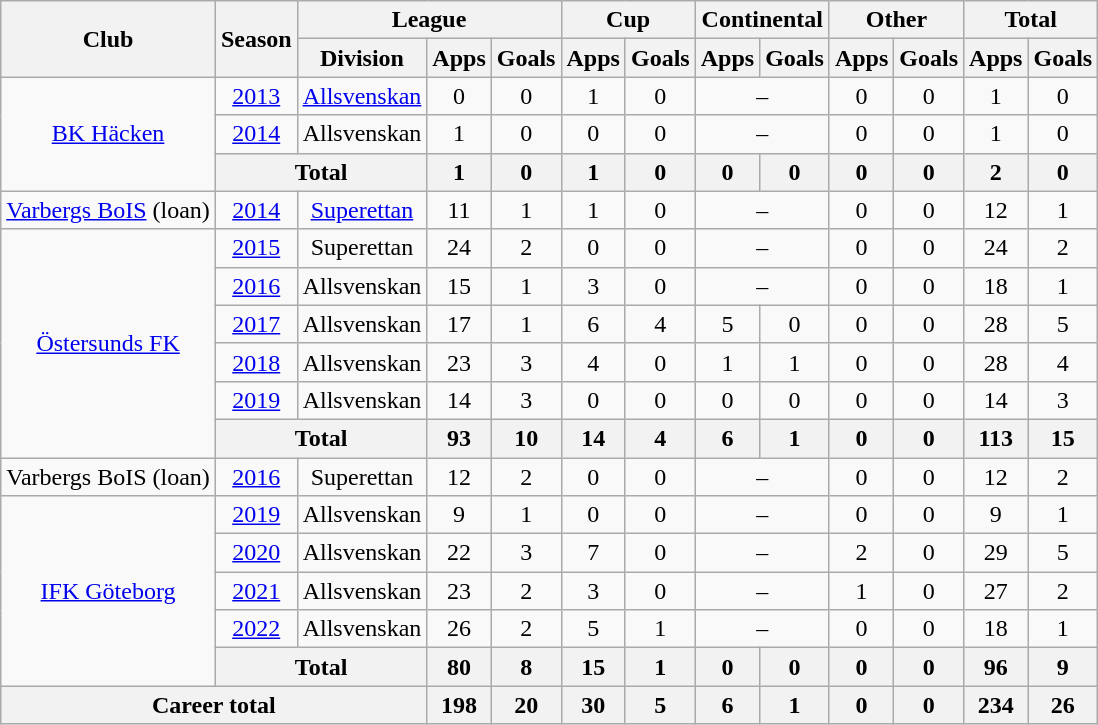<table class="wikitable" style="text-align:center">
<tr>
<th rowspan="2">Club</th>
<th rowspan="2">Season</th>
<th colspan="3">League</th>
<th colspan="2">Cup</th>
<th colspan="2">Continental</th>
<th colspan="2">Other</th>
<th colspan="2">Total</th>
</tr>
<tr>
<th>Division</th>
<th>Apps</th>
<th>Goals</th>
<th>Apps</th>
<th>Goals</th>
<th>Apps</th>
<th>Goals</th>
<th>Apps</th>
<th>Goals</th>
<th>Apps</th>
<th>Goals</th>
</tr>
<tr>
<td rowspan="3"><a href='#'>BK Häcken</a></td>
<td><a href='#'>2013</a></td>
<td><a href='#'>Allsvenskan</a></td>
<td>0</td>
<td>0</td>
<td>1</td>
<td>0</td>
<td colspan="2">–</td>
<td>0</td>
<td>0</td>
<td>1</td>
<td>0</td>
</tr>
<tr>
<td><a href='#'>2014</a></td>
<td>Allsvenskan</td>
<td>1</td>
<td>0</td>
<td>0</td>
<td>0</td>
<td colspan="2">–</td>
<td>0</td>
<td>0</td>
<td>1</td>
<td>0</td>
</tr>
<tr>
<th colspan="2">Total</th>
<th>1</th>
<th>0</th>
<th>1</th>
<th>0</th>
<th>0</th>
<th>0</th>
<th>0</th>
<th>0</th>
<th>2</th>
<th>0</th>
</tr>
<tr>
<td><a href='#'>Varbergs BoIS</a> (loan)</td>
<td><a href='#'>2014</a></td>
<td><a href='#'>Superettan</a></td>
<td>11</td>
<td>1</td>
<td>1</td>
<td>0</td>
<td colspan="2">–</td>
<td>0</td>
<td>0</td>
<td>12</td>
<td>1</td>
</tr>
<tr>
<td rowspan="6"><a href='#'>Östersunds FK</a></td>
<td><a href='#'>2015</a></td>
<td>Superettan</td>
<td>24</td>
<td>2</td>
<td>0</td>
<td>0</td>
<td colspan="2">–</td>
<td>0</td>
<td>0</td>
<td>24</td>
<td>2</td>
</tr>
<tr>
<td><a href='#'>2016</a></td>
<td>Allsvenskan</td>
<td>15</td>
<td>1</td>
<td>3</td>
<td>0</td>
<td colspan="2">–</td>
<td>0</td>
<td>0</td>
<td>18</td>
<td>1</td>
</tr>
<tr>
<td><a href='#'>2017</a></td>
<td>Allsvenskan</td>
<td>17</td>
<td>1</td>
<td>6</td>
<td>4</td>
<td>5</td>
<td>0</td>
<td>0</td>
<td>0</td>
<td>28</td>
<td>5</td>
</tr>
<tr>
<td><a href='#'>2018</a></td>
<td>Allsvenskan</td>
<td>23</td>
<td>3</td>
<td>4</td>
<td>0</td>
<td>1</td>
<td>1</td>
<td>0</td>
<td>0</td>
<td>28</td>
<td>4</td>
</tr>
<tr>
<td><a href='#'>2019</a></td>
<td>Allsvenskan</td>
<td>14</td>
<td>3</td>
<td>0</td>
<td>0</td>
<td>0</td>
<td>0</td>
<td>0</td>
<td>0</td>
<td>14</td>
<td>3</td>
</tr>
<tr>
<th colspan="2">Total</th>
<th>93</th>
<th>10</th>
<th>14</th>
<th>4</th>
<th>6</th>
<th>1</th>
<th>0</th>
<th>0</th>
<th>113</th>
<th>15</th>
</tr>
<tr>
<td>Varbergs BoIS (loan)</td>
<td><a href='#'>2016</a></td>
<td>Superettan</td>
<td>12</td>
<td>2</td>
<td>0</td>
<td>0</td>
<td colspan="2">–</td>
<td>0</td>
<td>0</td>
<td>12</td>
<td>2</td>
</tr>
<tr>
<td rowspan="5"><a href='#'>IFK Göteborg</a></td>
<td><a href='#'>2019</a></td>
<td>Allsvenskan</td>
<td>9</td>
<td>1</td>
<td>0</td>
<td>0</td>
<td colspan="2">–</td>
<td>0</td>
<td>0</td>
<td>9</td>
<td>1</td>
</tr>
<tr>
<td><a href='#'>2020</a></td>
<td>Allsvenskan</td>
<td>22</td>
<td>3</td>
<td>7</td>
<td>0</td>
<td colspan="2">–</td>
<td>2</td>
<td>0</td>
<td>29</td>
<td>5</td>
</tr>
<tr>
<td><a href='#'>2021</a></td>
<td>Allsvenskan</td>
<td>23</td>
<td>2</td>
<td>3</td>
<td>0</td>
<td colspan="2">–</td>
<td>1</td>
<td>0</td>
<td>27</td>
<td>2</td>
</tr>
<tr>
<td><a href='#'>2022</a></td>
<td>Allsvenskan</td>
<td>26</td>
<td>2</td>
<td>5</td>
<td>1</td>
<td colspan="2">–</td>
<td>0</td>
<td>0</td>
<td>18</td>
<td>1</td>
</tr>
<tr>
<th colspan="2">Total</th>
<th>80</th>
<th>8</th>
<th>15</th>
<th>1</th>
<th>0</th>
<th>0</th>
<th>0</th>
<th>0</th>
<th>96</th>
<th>9</th>
</tr>
<tr>
<th colspan="3">Career total</th>
<th>198</th>
<th>20</th>
<th>30</th>
<th>5</th>
<th>6</th>
<th>1</th>
<th>0</th>
<th>0</th>
<th>234</th>
<th>26</th>
</tr>
</table>
